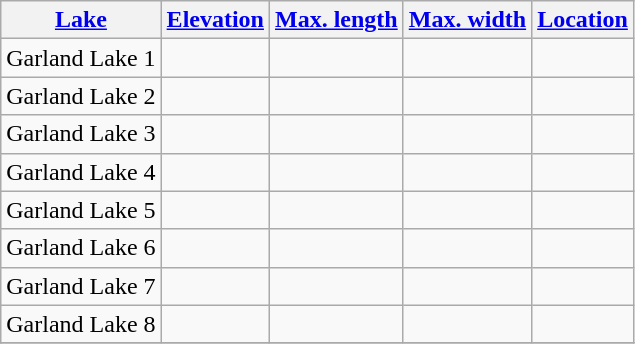<table class="wikitable sortable">
<tr>
<th><a href='#'>Lake</a></th>
<th><a href='#'>Elevation</a></th>
<th><a href='#'>Max. length</a></th>
<th><a href='#'>Max. width</a></th>
<th><a href='#'>Location</a></th>
</tr>
<tr>
<td>Garland Lake 1</td>
<td></td>
<td></td>
<td></td>
<td></td>
</tr>
<tr>
<td>Garland Lake 2</td>
<td></td>
<td></td>
<td></td>
<td></td>
</tr>
<tr>
<td>Garland Lake 3</td>
<td></td>
<td></td>
<td></td>
<td></td>
</tr>
<tr>
<td>Garland Lake 4</td>
<td></td>
<td></td>
<td></td>
<td></td>
</tr>
<tr>
<td>Garland Lake 5</td>
<td></td>
<td></td>
<td></td>
<td></td>
</tr>
<tr>
<td>Garland Lake 6</td>
<td></td>
<td></td>
<td></td>
<td></td>
</tr>
<tr>
<td>Garland Lake 7</td>
<td></td>
<td></td>
<td></td>
<td></td>
</tr>
<tr>
<td>Garland Lake 8</td>
<td></td>
<td></td>
<td></td>
<td></td>
</tr>
<tr>
</tr>
</table>
